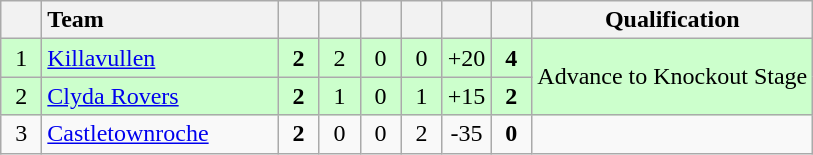<table class="wikitable" style="text-align:center">
<tr>
<th width="20"></th>
<th width="150" style="text-align:left;">Team</th>
<th width="20"></th>
<th width="20"></th>
<th width="20"></th>
<th width="20"></th>
<th width="20"></th>
<th width="20"></th>
<th>Qualification</th>
</tr>
<tr style="background:#ccffcc">
<td>1</td>
<td align="left"> <a href='#'>Killavullen</a></td>
<td><strong>2</strong></td>
<td>2</td>
<td>0</td>
<td>0</td>
<td>+20</td>
<td><strong>4</strong></td>
<td rowspan="2">Advance to Knockout Stage</td>
</tr>
<tr style="background:#ccffcc">
<td>2</td>
<td align="left"> <a href='#'>Clyda Rovers</a></td>
<td><strong>2</strong></td>
<td>1</td>
<td>0</td>
<td>1</td>
<td>+15</td>
<td><strong>2</strong></td>
</tr>
<tr>
<td>3</td>
<td align="left"> <a href='#'>Castletownroche</a></td>
<td><strong>2</strong></td>
<td>0</td>
<td>0</td>
<td>2</td>
<td>-35</td>
<td><strong>0</strong></td>
<td></td>
</tr>
</table>
